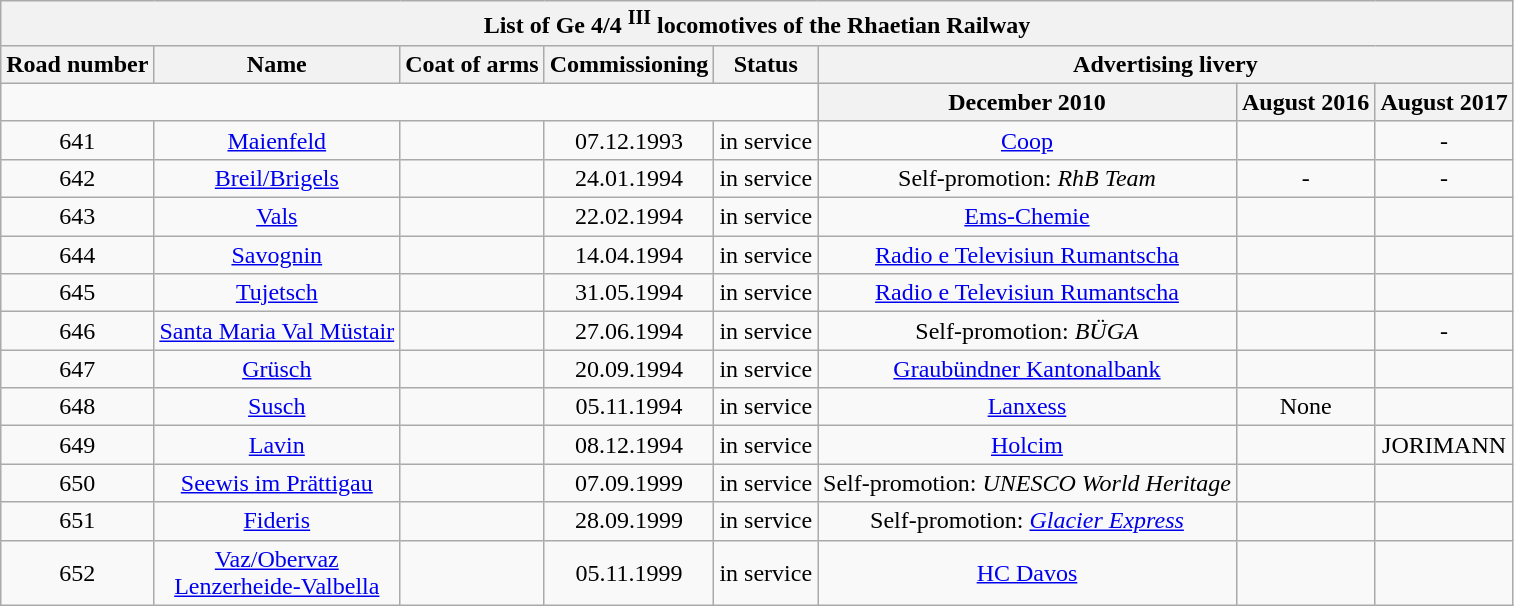<table class="wikitable">
<tr align="center" span>
<th colspan="8">List of Ge 4/4 <sup>III</sup> locomotives of the Rhaetian Railway</th>
</tr>
<tr align="center" span>
<th>Road number</th>
<th>Name</th>
<th>Coat of arms</th>
<th>Commissioning</th>
<th>Status</th>
<th colspan="3">Advertising livery</th>
</tr>
<tr>
<td colspan=5></td>
<th>December 2010</th>
<th>August 2016</th>
<th>August 2017</th>
</tr>
<tr align="center">
<td>641</td>
<td><a href='#'>Maienfeld</a></td>
<td></td>
<td>07.12.1993</td>
<td>in service</td>
<td><a href='#'>Coop</a></td>
<td></td>
<td>-</td>
</tr>
<tr align="center">
<td>642</td>
<td><a href='#'>Breil/Brigels</a></td>
<td></td>
<td>24.01.1994</td>
<td>in service</td>
<td>Self-promotion: <em>RhB Team</em></td>
<td>-</td>
<td>-</td>
</tr>
<tr align="center">
<td>643</td>
<td><a href='#'>Vals</a></td>
<td></td>
<td>22.02.1994</td>
<td>in service</td>
<td><a href='#'>Ems-Chemie</a></td>
<td></td>
<td></td>
</tr>
<tr align="center">
<td>644</td>
<td><a href='#'>Savognin</a></td>
<td></td>
<td>14.04.1994</td>
<td>in service</td>
<td><a href='#'>Radio e Televisiun Rumantscha</a></td>
<td></td>
<td></td>
</tr>
<tr align="center">
<td>645</td>
<td><a href='#'>Tujetsch</a></td>
<td></td>
<td>31.05.1994</td>
<td>in service</td>
<td><a href='#'>Radio e Televisiun Rumantscha</a></td>
<td></td>
<td></td>
</tr>
<tr align="center">
<td>646</td>
<td><a href='#'>Santa Maria Val Müstair</a></td>
<td></td>
<td>27.06.1994</td>
<td>in service</td>
<td>Self-promotion: <em>BÜGA</em></td>
<td></td>
<td>-</td>
</tr>
<tr align="center">
<td>647</td>
<td><a href='#'>Grüsch</a></td>
<td></td>
<td>20.09.1994</td>
<td>in service</td>
<td><a href='#'>Graubündner Kantonalbank</a></td>
<td></td>
<td></td>
</tr>
<tr align="center">
<td>648</td>
<td><a href='#'>Susch</a></td>
<td></td>
<td>05.11.1994</td>
<td>in service</td>
<td><a href='#'>Lanxess</a></td>
<td>None</td>
<td></td>
</tr>
<tr align="center">
<td>649</td>
<td><a href='#'>Lavin</a></td>
<td></td>
<td>08.12.1994</td>
<td>in service</td>
<td><a href='#'>Holcim</a></td>
<td></td>
<td>JORIMANN</td>
</tr>
<tr align="center">
<td>650</td>
<td><a href='#'>Seewis im Prättigau</a></td>
<td></td>
<td>07.09.1999</td>
<td>in service</td>
<td>Self-promotion: <em>UNESCO World Heritage</em></td>
<td></td>
<td></td>
</tr>
<tr align="center">
<td>651</td>
<td><a href='#'>Fideris</a></td>
<td></td>
<td>28.09.1999</td>
<td>in service</td>
<td>Self-promotion: <em><a href='#'>Glacier Express</a></em></td>
<td></td>
<td></td>
</tr>
<tr align="center">
<td>652</td>
<td><a href='#'>Vaz/Obervaz</a><br><a href='#'>Lenzerheide-Valbella</a></td>
<td></td>
<td>05.11.1999</td>
<td>in service</td>
<td><a href='#'>HC Davos</a></td>
<td></td>
<td></td>
</tr>
</table>
